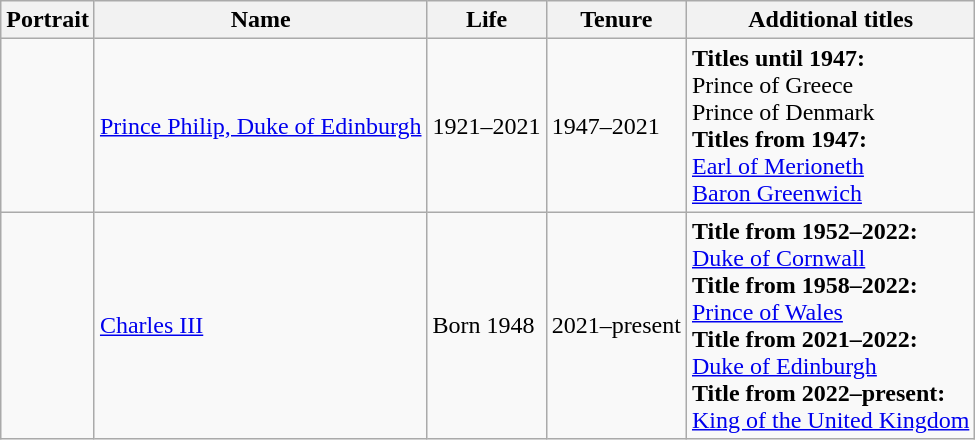<table class="wikitable">
<tr>
<th>Portrait</th>
<th>Name</th>
<th>Life</th>
<th>Tenure</th>
<th>Additional titles</th>
</tr>
<tr>
<td></td>
<td><a href='#'>Prince Philip, Duke of Edinburgh</a></td>
<td>1921–2021</td>
<td>1947–2021<br></td>
<td><strong>Titles until 1947:</strong><br>Prince of Greece<br>Prince of Denmark<br><strong>Titles from 1947:</strong><br><a href='#'>Earl of Merioneth</a><br><a href='#'>Baron Greenwich</a></td>
</tr>
<tr>
<td></td>
<td><a href='#'>Charles III</a></td>
<td>Born 1948</td>
<td>2021–present</td>
<td><strong>Title from 1952–2022:</strong><br><a href='#'>Duke of Cornwall</a><br><strong>Title from 1958–2022:</strong><br><a href='#'>Prince of Wales</a><br><strong>Title from 2021–2022:</strong><br><a href='#'>Duke of Edinburgh</a><br><strong>Title from 2022–present:</strong><br><a href='#'>King of the United Kingdom</a></td>
</tr>
</table>
